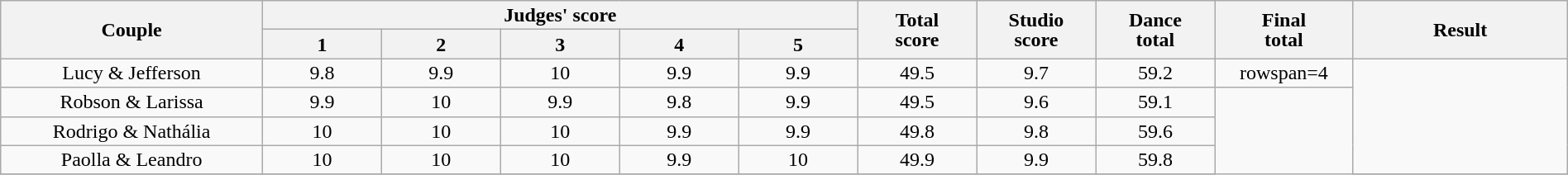<table class="wikitable" style="font-size:100%; line-height:16px; text-align:center" width="100%">
<tr>
<th rowspan=2 width="11.0%">Couple</th>
<th colspan=5 width="25.0%">Judges' score</th>
<th rowspan=2 width="05.0%">Total<br>score</th>
<th rowspan=2 width="05.0%">Studio<br>score</th>
<th rowspan=2 width="05.0%">Dance<br>total</th>
<th rowspan=2 width="05.0%">Final<br>total</th>
<th rowspan=2 width="09.0%">Result</th>
</tr>
<tr>
<th width="05.0%">1</th>
<th width="05.0%">2</th>
<th width="05.0%">3</th>
<th width="05.0%">4</th>
<th width="05.0%">5</th>
</tr>
<tr>
<td>Lucy & Jefferson</td>
<td>9.8</td>
<td>9.9</td>
<td>10</td>
<td>9.9</td>
<td>9.9</td>
<td>49.5</td>
<td>9.7</td>
<td>59.2</td>
<td>rowspan=4 </td>
<td rowspan=4></td>
</tr>
<tr>
<td>Robson & Larissa</td>
<td>9.9</td>
<td>10</td>
<td>9.9</td>
<td>9.8</td>
<td>9.9</td>
<td>49.5</td>
<td>9.6</td>
<td>59.1</td>
</tr>
<tr>
<td>Rodrigo & Nathália</td>
<td>10</td>
<td>10</td>
<td>10</td>
<td>9.9</td>
<td>9.9</td>
<td>49.8</td>
<td>9.8</td>
<td>59.6</td>
</tr>
<tr>
<td>Paolla & Leandro</td>
<td>10</td>
<td>10</td>
<td>10</td>
<td>9.9</td>
<td>10</td>
<td>49.9</td>
<td>9.9</td>
<td>59.8</td>
</tr>
<tr>
</tr>
</table>
